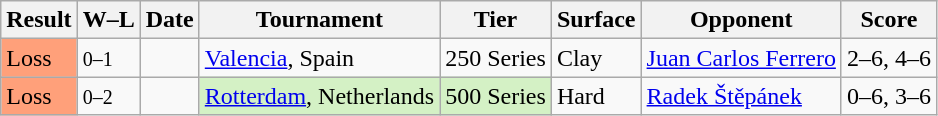<table class="sortable wikitable">
<tr>
<th>Result</th>
<th class="unsortable">W–L</th>
<th>Date</th>
<th>Tournament</th>
<th>Tier</th>
<th>Surface</th>
<th>Opponent</th>
<th class="unsortable">Score</th>
</tr>
<tr>
<td bgcolor=FFA07A>Loss</td>
<td><small>0–1</small></td>
<td><a href='#'></a></td>
<td><a href='#'>Valencia</a>, Spain</td>
<td>250 Series</td>
<td>Clay</td>
<td> <a href='#'>Juan Carlos Ferrero</a></td>
<td>2–6, 4–6</td>
</tr>
<tr>
<td bgcolor=FFA07A>Loss</td>
<td><small>0–2</small></td>
<td><a href='#'></a></td>
<td style="background:#D4F1C5;"><a href='#'>Rotterdam</a>, Netherlands</td>
<td style="background:#D4F1C5;">500 Series</td>
<td>Hard</td>
<td> <a href='#'>Radek Štěpánek</a></td>
<td>0–6, 3–6</td>
</tr>
</table>
